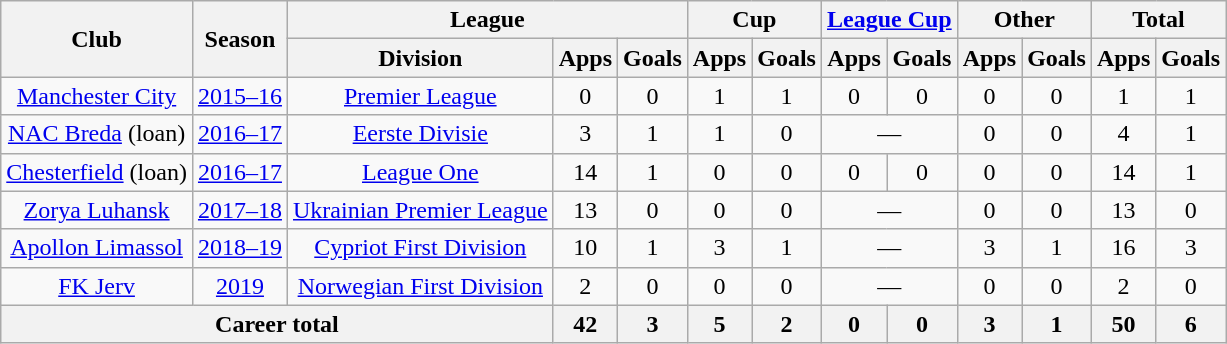<table class="wikitable" style="text-align: center;">
<tr>
<th rowspan="2">Club</th>
<th rowspan="2">Season</th>
<th colspan="3">League</th>
<th colspan="2">Cup</th>
<th colspan="2"><a href='#'>League Cup</a></th>
<th colspan="2">Other</th>
<th colspan="2">Total</th>
</tr>
<tr>
<th>Division</th>
<th>Apps</th>
<th>Goals</th>
<th>Apps</th>
<th>Goals</th>
<th>Apps</th>
<th>Goals</th>
<th>Apps</th>
<th>Goals</th>
<th>Apps</th>
<th>Goals</th>
</tr>
<tr>
<td><a href='#'>Manchester City</a></td>
<td><a href='#'>2015–16</a></td>
<td><a href='#'>Premier League</a></td>
<td>0</td>
<td>0</td>
<td>1</td>
<td>1</td>
<td>0</td>
<td>0</td>
<td>0</td>
<td>0</td>
<td>1</td>
<td>1</td>
</tr>
<tr>
<td><a href='#'>NAC Breda</a> (loan)</td>
<td><a href='#'>2016–17</a></td>
<td><a href='#'>Eerste Divisie</a></td>
<td>3</td>
<td>1</td>
<td>1</td>
<td>0</td>
<td colspan="2">—</td>
<td>0</td>
<td>0</td>
<td>4</td>
<td>1</td>
</tr>
<tr>
<td><a href='#'>Chesterfield</a> (loan)</td>
<td><a href='#'>2016–17</a></td>
<td><a href='#'>League One</a></td>
<td>14</td>
<td>1</td>
<td>0</td>
<td>0</td>
<td>0</td>
<td>0</td>
<td>0</td>
<td>0</td>
<td>14</td>
<td>1</td>
</tr>
<tr>
<td><a href='#'>Zorya Luhansk</a></td>
<td><a href='#'>2017–18</a></td>
<td><a href='#'>Ukrainian Premier League</a></td>
<td>13</td>
<td>0</td>
<td>0</td>
<td>0</td>
<td colspan="2">—</td>
<td>0</td>
<td>0</td>
<td>13</td>
<td>0</td>
</tr>
<tr>
<td><a href='#'>Apollon Limassol</a></td>
<td><a href='#'>2018–19</a></td>
<td><a href='#'>Cypriot First Division</a></td>
<td>10</td>
<td>1</td>
<td>3</td>
<td>1</td>
<td colspan="2">—</td>
<td>3</td>
<td>1</td>
<td>16</td>
<td>3</td>
</tr>
<tr>
<td><a href='#'>FK Jerv</a></td>
<td><a href='#'>2019</a></td>
<td><a href='#'>Norwegian First Division</a></td>
<td>2</td>
<td>0</td>
<td>0</td>
<td>0</td>
<td colspan="2">—</td>
<td>0</td>
<td>0</td>
<td>2</td>
<td>0</td>
</tr>
<tr>
<th colspan="3">Career total</th>
<th>42</th>
<th>3</th>
<th>5</th>
<th>2</th>
<th>0</th>
<th>0</th>
<th>3</th>
<th>1</th>
<th>50</th>
<th>6</th>
</tr>
</table>
